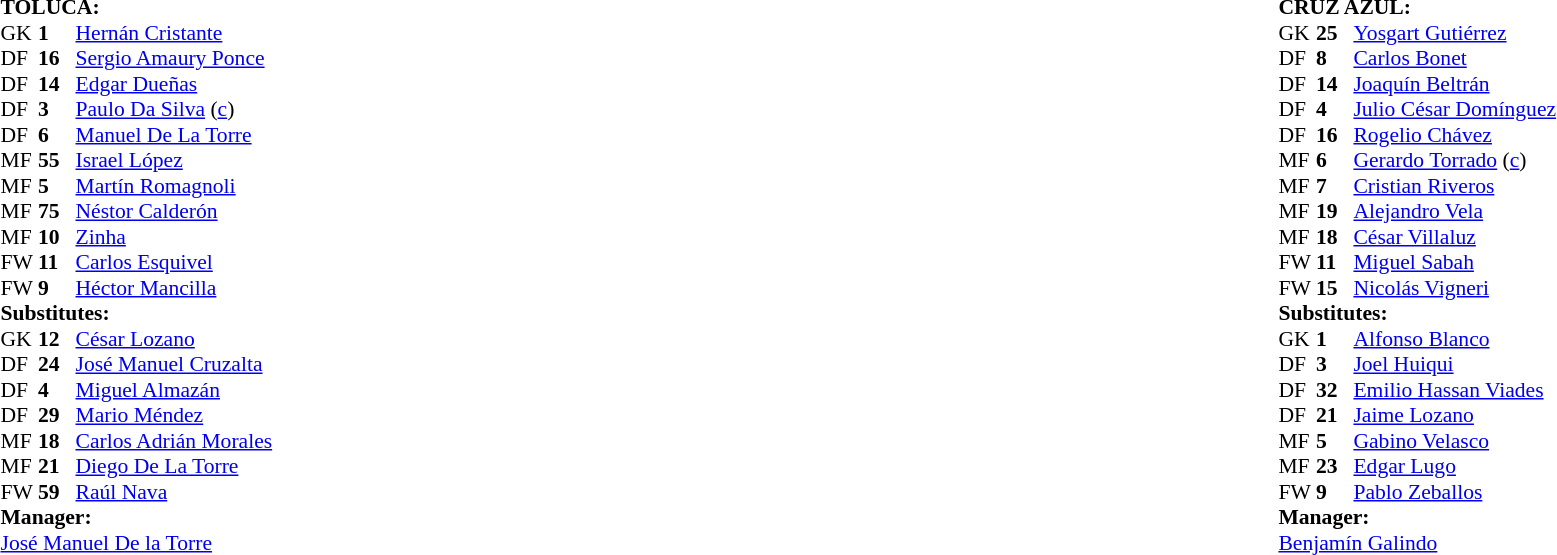<table width="100%">
<tr>
<td valign="top" width="50%"><br><table style="font-size: 90%" cellspacing="0" cellpadding="0">
<tr>
<td colspan="4"><strong>TOLUCA:</strong></td>
</tr>
<tr>
<th width=25></th>
<th width=25></th>
</tr>
<tr>
<td>GK</td>
<td><strong>1</strong></td>
<td> <a href='#'>Hernán Cristante</a></td>
</tr>
<tr>
<td>DF</td>
<td><strong>16</strong></td>
<td> <a href='#'>Sergio Amaury Ponce</a></td>
<td></td>
<td></td>
</tr>
<tr>
<td>DF</td>
<td><strong>14</strong></td>
<td> <a href='#'>Edgar Dueñas</a></td>
</tr>
<tr>
<td>DF</td>
<td><strong>3</strong></td>
<td> <a href='#'>Paulo Da Silva</a> (<a href='#'>c</a>)</td>
</tr>
<tr>
<td>DF</td>
<td><strong>6</strong></td>
<td> <a href='#'>Manuel De La Torre</a></td>
<td></td>
<td></td>
</tr>
<tr>
<td>MF</td>
<td><strong>55</strong></td>
<td> <a href='#'>Israel López</a></td>
</tr>
<tr>
<td>MF</td>
<td><strong>5</strong></td>
<td> <a href='#'>Martín Romagnoli</a></td>
<td></td>
</tr>
<tr>
<td>MF</td>
<td><strong>75</strong></td>
<td> <a href='#'>Néstor Calderón</a></td>
<td></td>
<td></td>
</tr>
<tr>
<td>MF</td>
<td><strong>10</strong></td>
<td> <a href='#'>Zinha</a></td>
</tr>
<tr>
<td>FW</td>
<td><strong>11</strong></td>
<td> <a href='#'>Carlos Esquivel</a></td>
</tr>
<tr>
<td>FW</td>
<td><strong>9</strong></td>
<td> <a href='#'>Héctor Mancilla</a></td>
</tr>
<tr>
<td colspan=3><strong>Substitutes:</strong></td>
</tr>
<tr>
<td>GK</td>
<td><strong>12</strong></td>
<td> <a href='#'>César Lozano</a></td>
</tr>
<tr>
<td>DF</td>
<td><strong>24</strong></td>
<td> <a href='#'>José Manuel Cruzalta</a></td>
<td></td>
<td></td>
</tr>
<tr>
<td>DF</td>
<td><strong>4</strong></td>
<td> <a href='#'>Miguel Almazán</a></td>
<td></td>
<td></td>
</tr>
<tr>
<td>DF</td>
<td><strong>29</strong></td>
<td> <a href='#'>Mario Méndez</a></td>
</tr>
<tr>
<td>MF</td>
<td><strong>18</strong></td>
<td> <a href='#'>Carlos Adrián Morales</a></td>
</tr>
<tr>
<td>MF</td>
<td><strong>21</strong></td>
<td> <a href='#'>Diego De La Torre</a></td>
<td></td>
<td></td>
</tr>
<tr>
<td>FW</td>
<td><strong>59</strong></td>
<td> <a href='#'>Raúl Nava</a></td>
<td></td>
<td></td>
</tr>
<tr>
<td colspan=3><strong>Manager:</strong></td>
</tr>
<tr>
<td colspan=4> <a href='#'>José Manuel De la Torre</a></td>
</tr>
</table>
</td>
<td><br><table style="font-size: 90%" cellspacing="0" cellpadding="0" align=center>
<tr>
<td colspan="4"><strong>CRUZ AZUL:</strong></td>
</tr>
<tr>
<th width=25></th>
<th width=25></th>
</tr>
<tr>
<td>GK</td>
<td><strong>25</strong></td>
<td> <a href='#'>Yosgart Gutiérrez</a></td>
</tr>
<tr>
<td>DF</td>
<td><strong>8</strong></td>
<td> <a href='#'>Carlos Bonet</a></td>
<td></td>
<td></td>
</tr>
<tr>
<td>DF</td>
<td><strong>14</strong></td>
<td> <a href='#'>Joaquín Beltrán</a></td>
<td></td>
</tr>
<tr>
<td>DF</td>
<td><strong>4</strong></td>
<td> <a href='#'>Julio César Domínguez</a></td>
</tr>
<tr>
<td>DF</td>
<td><strong>16</strong></td>
<td> <a href='#'>Rogelio Chávez</a></td>
<td></td>
<td></td>
</tr>
<tr>
<td>MF</td>
<td><strong>6</strong></td>
<td> <a href='#'>Gerardo Torrado</a> (<a href='#'>c</a>)</td>
<td></td>
</tr>
<tr>
<td>MF</td>
<td><strong>7</strong></td>
<td> <a href='#'>Cristian Riveros</a></td>
</tr>
<tr>
<td>MF</td>
<td><strong>19</strong></td>
<td> <a href='#'>Alejandro Vela</a></td>
</tr>
<tr>
<td>MF</td>
<td><strong>18</strong></td>
<td> <a href='#'>César Villaluz</a></td>
</tr>
<tr>
<td>FW</td>
<td><strong>11</strong></td>
<td> <a href='#'>Miguel Sabah</a></td>
<td></td>
</tr>
<tr>
<td>FW</td>
<td><strong>15</strong></td>
<td> <a href='#'>Nicolás Vigneri</a></td>
<td></td>
<td></td>
</tr>
<tr>
<td colspan=3><strong>Substitutes:</strong></td>
</tr>
<tr>
<td>GK</td>
<td><strong>1</strong></td>
<td> <a href='#'>Alfonso Blanco</a></td>
</tr>
<tr>
<td>DF</td>
<td><strong>3</strong></td>
<td> <a href='#'>Joel Huiqui</a></td>
</tr>
<tr>
<td>DF</td>
<td><strong>32</strong></td>
<td> <a href='#'>Emilio Hassan Viades</a></td>
<td></td>
</tr>
<tr>
<td>DF</td>
<td><strong>21</strong></td>
<td> <a href='#'>Jaime Lozano</a></td>
<td></td>
<td></td>
</tr>
<tr>
<td>MF</td>
<td><strong>5</strong></td>
<td> <a href='#'>Gabino Velasco</a></td>
</tr>
<tr>
<td>MF</td>
<td><strong>23</strong></td>
<td> <a href='#'>Edgar Lugo</a></td>
<td></td>
<td></td>
</tr>
<tr>
<td>FW</td>
<td><strong>9</strong></td>
<td> <a href='#'>Pablo Zeballos</a></td>
<td></td>
<td></td>
</tr>
<tr>
<td colspan=3><strong>Manager:</strong></td>
</tr>
<tr>
<td colspan=4> <a href='#'>Benjamín Galindo</a></td>
</tr>
</table>
</td>
</tr>
</table>
